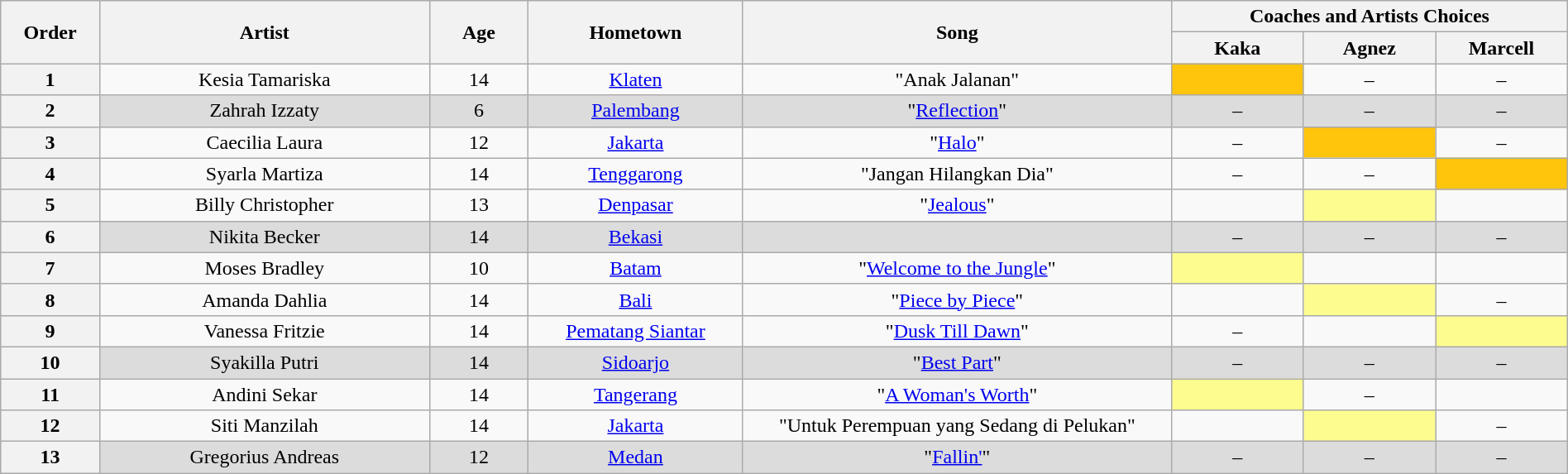<table class="wikitable" style="text-align:center; width:100%;">
<tr>
<th rowspan="2" scope="col" style="width:06%;">Order</th>
<th rowspan="2" scope="col" style="width:20%;">Artist</th>
<th rowspan="2" scope="col" style="width:06%;">Age</th>
<th rowspan="2" scope="col" style="width:13%;">Hometown</th>
<th rowspan="2" scope="col" style="width:26%;">Song</th>
<th colspan="3" scope="col" style="width:40%;">Coaches and Artists Choices</th>
</tr>
<tr>
<th style="width:08%;">Kaka</th>
<th style="width:08%;">Agnez</th>
<th style="width:08%;">Marcell</th>
</tr>
<tr>
<th>1</th>
<td>Kesia Tamariska</td>
<td>14</td>
<td><a href='#'>Klaten</a></td>
<td>"Anak Jalanan"</td>
<td style="background:#ffc40c"><strong></strong></td>
<td>–</td>
<td>–</td>
</tr>
<tr style="background:#DCDCDC;">
<th>2</th>
<td>Zahrah Izzaty</td>
<td>6</td>
<td><a href='#'>Palembang</a></td>
<td>"<a href='#'>Reflection</a>"</td>
<td>–</td>
<td>–</td>
<td>–</td>
</tr>
<tr>
<th>3</th>
<td>Caecilia Laura</td>
<td>12</td>
<td><a href='#'>Jakarta</a></td>
<td>"<a href='#'>Halo</a>"</td>
<td>–</td>
<td style="background:#ffc40c"><strong></strong></td>
<td>–</td>
</tr>
<tr>
<th>4</th>
<td>Syarla Martiza</td>
<td>14</td>
<td><a href='#'>Tenggarong</a></td>
<td>"Jangan Hilangkan Dia"</td>
<td>–</td>
<td>–</td>
<td style="background:#ffc40c"><strong></strong></td>
</tr>
<tr>
<th>5</th>
<td>Billy Christopher</td>
<td>13</td>
<td><a href='#'>Denpasar</a></td>
<td>"<a href='#'>Jealous</a>"</td>
<td><strong></strong></td>
<td style="background:#fdfc8f"><strong></strong></td>
<td><strong></strong></td>
</tr>
<tr style="background:#DCDCDC;">
<th>6</th>
<td>Nikita Becker</td>
<td>14</td>
<td><a href='#'>Bekasi</a></td>
<td></td>
<td>–</td>
<td>–</td>
<td>–</td>
</tr>
<tr>
<th>7</th>
<td>Moses Bradley</td>
<td>10</td>
<td><a href='#'>Batam</a></td>
<td>"<a href='#'>Welcome to the Jungle</a>"</td>
<td style="background:#fdfc8f"><strong></strong></td>
<td><strong></strong></td>
<td><strong></strong></td>
</tr>
<tr>
<th>8</th>
<td>Amanda Dahlia</td>
<td>14</td>
<td><a href='#'>Bali</a></td>
<td>"<a href='#'>Piece by Piece</a>"</td>
<td><strong></strong></td>
<td style="background:#fdfc8f"><strong></strong></td>
<td>–</td>
</tr>
<tr>
<th>9</th>
<td>Vanessa Fritzie</td>
<td>14</td>
<td><a href='#'>Pematang Siantar</a></td>
<td>"<a href='#'>Dusk Till Dawn</a>"</td>
<td>–</td>
<td><strong></strong></td>
<td style="background:#fdfc8f"><strong></strong></td>
</tr>
<tr style="background:#DCDCDC;">
<th>10</th>
<td>Syakilla Putri</td>
<td>14</td>
<td><a href='#'>Sidoarjo</a></td>
<td>"<a href='#'>Best Part</a>"</td>
<td>–</td>
<td>–</td>
<td>–</td>
</tr>
<tr>
<th>11</th>
<td>Andini Sekar</td>
<td>14</td>
<td><a href='#'>Tangerang</a></td>
<td>"<a href='#'>A Woman's Worth</a>"</td>
<td style="background:#fdfc8f"><strong></strong></td>
<td>–</td>
<td><strong></strong></td>
</tr>
<tr>
<th>12</th>
<td>Siti Manzilah</td>
<td>14</td>
<td><a href='#'>Jakarta</a></td>
<td>"Untuk Perempuan yang Sedang di Pelukan"</td>
<td><strong></strong></td>
<td style="background:#fdfc8f"><strong></strong></td>
<td>–</td>
</tr>
<tr style="background:#DCDCDC;">
<th>13</th>
<td>Gregorius Andreas</td>
<td>12</td>
<td><a href='#'>Medan</a></td>
<td>"<a href='#'>Fallin'</a>"</td>
<td>–</td>
<td>–</td>
<td>–</td>
</tr>
</table>
